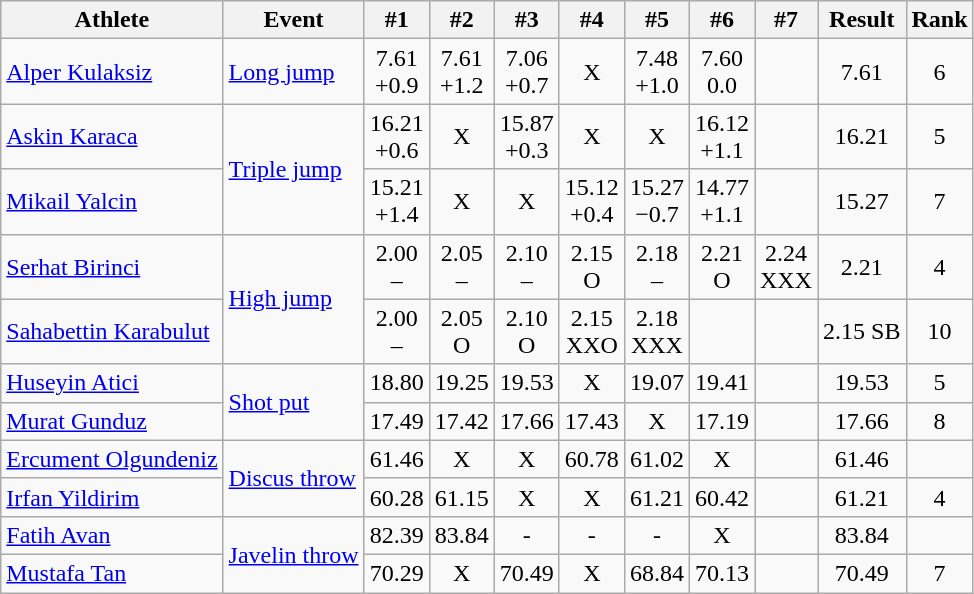<table class="wikitable" style="text-align:center">
<tr>
<th>Athlete</th>
<th>Event</th>
<th>#1</th>
<th>#2</th>
<th>#3</th>
<th>#4</th>
<th>#5</th>
<th>#6</th>
<th>#7</th>
<th>Result</th>
<th>Rank</th>
</tr>
<tr>
<td align="left"><a href='#'>Alper Kulaksiz</a></td>
<td align=left><a href='#'>Long jump</a></td>
<td>7.61 <br> +0.9</td>
<td>7.61 <br> +1.2</td>
<td>7.06 <br> +0.7</td>
<td>X</td>
<td>7.48 <br> +1.0</td>
<td>7.60 <br> 0.0</td>
<td></td>
<td>7.61</td>
<td>6</td>
</tr>
<tr>
<td align="left"><a href='#'>Askin Karaca</a></td>
<td align=left rowspan=2><a href='#'>Triple jump</a></td>
<td>16.21 <br> +0.6</td>
<td>X</td>
<td>15.87 <br> +0.3</td>
<td>X</td>
<td>X</td>
<td>16.12 <br> +1.1</td>
<td></td>
<td>16.21</td>
<td>5</td>
</tr>
<tr>
<td align="left"><a href='#'>Mikail Yalcin</a></td>
<td>15.21 <br> +1.4</td>
<td>X</td>
<td>X</td>
<td>15.12 <br> +0.4</td>
<td>15.27 <br> −0.7</td>
<td>14.77 <br> +1.1</td>
<td></td>
<td>15.27</td>
<td>7</td>
</tr>
<tr>
<td align="left"><a href='#'>Serhat Birinci</a></td>
<td align=left rowspan=2><a href='#'>High jump</a></td>
<td>2.00 <br> –</td>
<td>2.05 <br> –</td>
<td>2.10 <br> –</td>
<td>2.15 <br> O</td>
<td>2.18 <br> –</td>
<td>2.21 <br> O</td>
<td>2.24 <br> XXX</td>
<td>2.21</td>
<td>4</td>
</tr>
<tr>
<td align="left"><a href='#'>Sahabettin Karabulut</a></td>
<td>2.00 <br> –</td>
<td>2.05 <br> O</td>
<td>2.10 <br> O</td>
<td>2.15 <br> XXO</td>
<td>2.18 <br> XXX</td>
<td></td>
<td></td>
<td>2.15 SB</td>
<td>10</td>
</tr>
<tr>
<td align="left"><a href='#'>Huseyin Atici</a></td>
<td align=left rowspan=2><a href='#'>Shot put</a></td>
<td>18.80</td>
<td>19.25</td>
<td>19.53</td>
<td>X</td>
<td>19.07</td>
<td>19.41</td>
<td></td>
<td>19.53</td>
<td>5</td>
</tr>
<tr>
<td align="left"><a href='#'>Murat Gunduz</a></td>
<td>17.49</td>
<td>17.42</td>
<td>17.66</td>
<td>17.43</td>
<td>X</td>
<td>17.19</td>
<td></td>
<td>17.66</td>
<td>8</td>
</tr>
<tr>
<td align="left"><a href='#'>Ercument Olgundeniz</a></td>
<td align=left rowspan=2><a href='#'>Discus throw</a></td>
<td>61.46</td>
<td>X</td>
<td>X</td>
<td>60.78</td>
<td>61.02</td>
<td>X</td>
<td></td>
<td>61.46</td>
<td></td>
</tr>
<tr>
<td align="left"><a href='#'>Irfan Yildirim</a></td>
<td>60.28</td>
<td>61.15</td>
<td>X</td>
<td>X</td>
<td>61.21</td>
<td>60.42</td>
<td></td>
<td>61.21</td>
<td>4</td>
</tr>
<tr>
<td align="left"><a href='#'>Fatih Avan</a></td>
<td align=left rowspan=2><a href='#'>Javelin throw</a></td>
<td>82.39</td>
<td>83.84</td>
<td>-</td>
<td>-</td>
<td>-</td>
<td>X</td>
<td></td>
<td>83.84</td>
<td></td>
</tr>
<tr>
<td align="left"><a href='#'>Mustafa Tan</a></td>
<td>70.29</td>
<td>X</td>
<td>70.49</td>
<td>X</td>
<td>68.84</td>
<td>70.13</td>
<td></td>
<td>70.49</td>
<td>7</td>
</tr>
</table>
